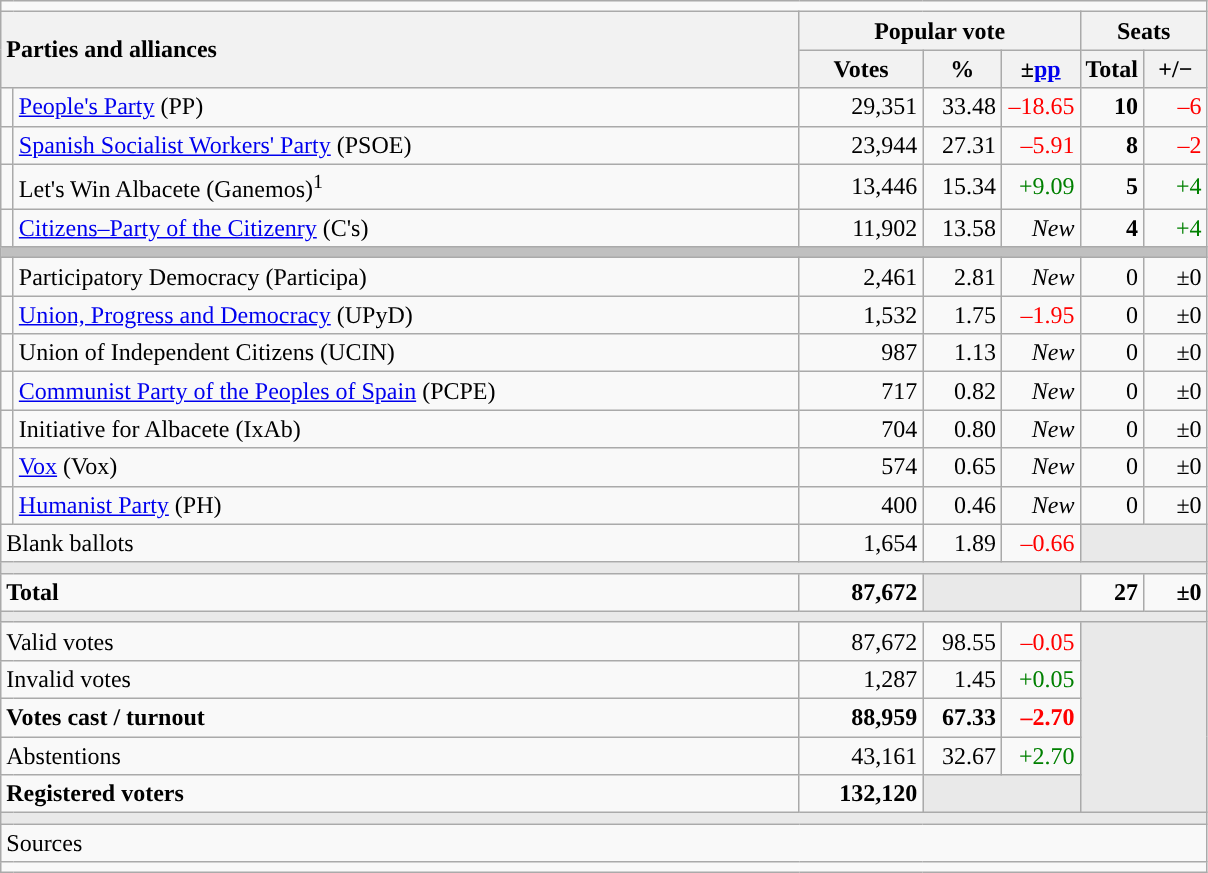<table class="wikitable" style="text-align:right;">
<tr>
<td colspan="7"></td>
</tr>
<tr>
<th style="text-align:left;" rowspan="2" colspan="2" width="525">Parties and alliances</th>
<th colspan="3">Popular vote</th>
<th colspan="2">Seats</th>
</tr>
<tr>
<th width="75">Votes</th>
<th width="45">%</th>
<th width="45">±<a href='#'>pp</a></th>
<th width="35">Total</th>
<th width="35">+/−</th>
</tr>
<tr>
<td width="1" style="color:inherit;background:"></td>
<td align="left"><a href='#'>People's Party</a> (PP)</td>
<td>29,351</td>
<td>33.48</td>
<td style="color:red;">–18.65</td>
<td><strong>10</strong></td>
<td style="color:red;">–6</td>
</tr>
<tr>
<td style="color:inherit;background:"></td>
<td align="left"><a href='#'>Spanish Socialist Workers' Party</a> (PSOE)</td>
<td>23,944</td>
<td>27.31</td>
<td style="color:red;">–5.91</td>
<td><strong>8</strong></td>
<td style="color:red;">–2</td>
</tr>
<tr>
<td style="color:inherit;background:"></td>
<td align="left">Let's Win Albacete (Ganemos)<sup>1</sup></td>
<td>13,446</td>
<td>15.34</td>
<td style="color:green;">+9.09</td>
<td><strong>5</strong></td>
<td style="color:green;">+4</td>
</tr>
<tr>
<td style="color:inherit;background:"></td>
<td align="left"><a href='#'>Citizens–Party of the Citizenry</a> (C's)</td>
<td>11,902</td>
<td>13.58</td>
<td><em>New</em></td>
<td><strong>4</strong></td>
<td style="color:green;">+4</td>
</tr>
<tr>
<td colspan="7" bgcolor="#C0C0C0"></td>
</tr>
<tr>
<td style="color:inherit;background:"></td>
<td align="left">Participatory Democracy (Participa)</td>
<td>2,461</td>
<td>2.81</td>
<td><em>New</em></td>
<td>0</td>
<td>±0</td>
</tr>
<tr>
<td style="color:inherit;background:"></td>
<td align="left"><a href='#'>Union, Progress and Democracy</a> (UPyD)</td>
<td>1,532</td>
<td>1.75</td>
<td style="color:red;">–1.95</td>
<td>0</td>
<td>±0</td>
</tr>
<tr>
<td style="color:inherit;background:"></td>
<td align="left">Union of Independent Citizens (UCIN)</td>
<td>987</td>
<td>1.13</td>
<td><em>New</em></td>
<td>0</td>
<td>±0</td>
</tr>
<tr>
<td style="color:inherit;background:"></td>
<td align="left"><a href='#'>Communist Party of the Peoples of Spain</a> (PCPE)</td>
<td>717</td>
<td>0.82</td>
<td><em>New</em></td>
<td>0</td>
<td>±0</td>
</tr>
<tr>
<td style="color:inherit;background:"></td>
<td align="left">Initiative for Albacete (IxAb)</td>
<td>704</td>
<td>0.80</td>
<td><em>New</em></td>
<td>0</td>
<td>±0</td>
</tr>
<tr>
<td style="color:inherit;background:"></td>
<td align="left"><a href='#'>Vox</a> (Vox)</td>
<td>574</td>
<td>0.65</td>
<td><em>New</em></td>
<td>0</td>
<td>±0</td>
</tr>
<tr>
<td style="color:inherit;background:"></td>
<td align="left"><a href='#'>Humanist Party</a> (PH)</td>
<td>400</td>
<td>0.46</td>
<td><em>New</em></td>
<td>0</td>
<td>±0</td>
</tr>
<tr>
<td align="left" colspan="2">Blank ballots</td>
<td>1,654</td>
<td>1.89</td>
<td style="color:red;">–0.66</td>
<td bgcolor="#E9E9E9" colspan="2"></td>
</tr>
<tr>
<td colspan="7" bgcolor="#E9E9E9"></td>
</tr>
<tr style="font-weight:bold;">
<td align="left" colspan="2">Total</td>
<td>87,672</td>
<td bgcolor="#E9E9E9" colspan="2"></td>
<td>27</td>
<td>±0</td>
</tr>
<tr>
<td colspan="7" bgcolor="#E9E9E9"></td>
</tr>
<tr>
<td align="left" colspan="2">Valid votes</td>
<td>87,672</td>
<td>98.55</td>
<td style="color:red;">–0.05</td>
<td bgcolor="#E9E9E9" colspan="2" rowspan="5"></td>
</tr>
<tr>
<td align="left" colspan="2">Invalid votes</td>
<td>1,287</td>
<td>1.45</td>
<td style="color:green;">+0.05</td>
</tr>
<tr style="font-weight:bold;">
<td align="left" colspan="2">Votes cast / turnout</td>
<td>88,959</td>
<td>67.33</td>
<td style="color:red;">–2.70</td>
</tr>
<tr>
<td align="left" colspan="2">Abstentions</td>
<td>43,161</td>
<td>32.67</td>
<td style="color:green;">+2.70</td>
</tr>
<tr style="font-weight:bold;">
<td align="left" colspan="2">Registered voters</td>
<td>132,120</td>
<td bgcolor="#E9E9E9" colspan="2"></td>
</tr>
<tr>
<td colspan="7" bgcolor="#E9E9E9"></td>
</tr>
<tr>
<td align="left" colspan="7">Sources</td>
</tr>
<tr>
<td colspan="7" style="text-align:left; max-width:790px;"></td>
</tr>
</table>
